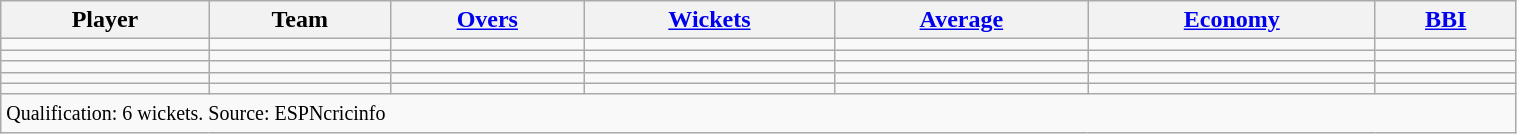<table class="wikitable sortable" style="width:80%;">
<tr>
<th>Player</th>
<th>Team</th>
<th><a href='#'>Overs</a></th>
<th><a href='#'>Wickets</a></th>
<th><a href='#'>Average</a></th>
<th><a href='#'>Economy</a></th>
<th><a href='#'>BBI</a></th>
</tr>
<tr>
<td></td>
<td></td>
<td></td>
<td></td>
<td></td>
<td></td>
<td></td>
</tr>
<tr>
<td></td>
<td></td>
<td></td>
<td></td>
<td></td>
<td></td>
<td></td>
</tr>
<tr>
<td></td>
<td></td>
<td></td>
<td></td>
<td></td>
<td></td>
<td></td>
</tr>
<tr>
<td></td>
<td></td>
<td></td>
<td></td>
<td></td>
<td></td>
<td></td>
</tr>
<tr>
<td></td>
<td></td>
<td></td>
<td></td>
<td></td>
<td></td>
<td></td>
</tr>
<tr class="unsortable">
<td colspan="10"><small>Qualification: 6 wickets.  Source: ESPNcricinfo</small></td>
</tr>
</table>
